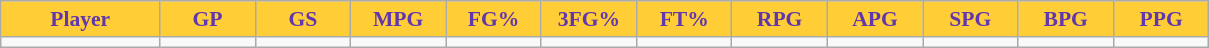<table class="wikitable sortable" style="font-size: 90%">
<tr>
<th style="background:#ffcd35;color:#6137ad;" width="10%">Player</th>
<th style="background:#ffcd35;color:#6137ad;" width="6%">GP</th>
<th style="background:#ffcd35;color:#6137ad;" width="6%">GS</th>
<th style="background:#ffcd35;color:#6137ad;" width="6%">MPG</th>
<th style="background:#ffcd35;color:#6137ad;" width="6%">FG%</th>
<th style="background:#ffcd35;color:#6137ad;" width="6%">3FG%</th>
<th style="background:#ffcd35;color:#6137ad;" width="6%">FT%</th>
<th style="background:#ffcd35;color:#6137ad;" width="6%">RPG</th>
<th style="background:#ffcd35;color:#6137ad;" width="6%">APG</th>
<th style="background:#ffcd35;color:#6137ad;" width="6%">SPG</th>
<th style="background:#ffcd35;color:#6137ad;" width="6%">BPG</th>
<th style="background:#ffcd35;color:#6137ad;" width="6%">PPG</th>
</tr>
<tr>
<td></td>
<td></td>
<td></td>
<td></td>
<td></td>
<td></td>
<td></td>
<td></td>
<td></td>
<td></td>
<td></td>
<td></td>
</tr>
</table>
